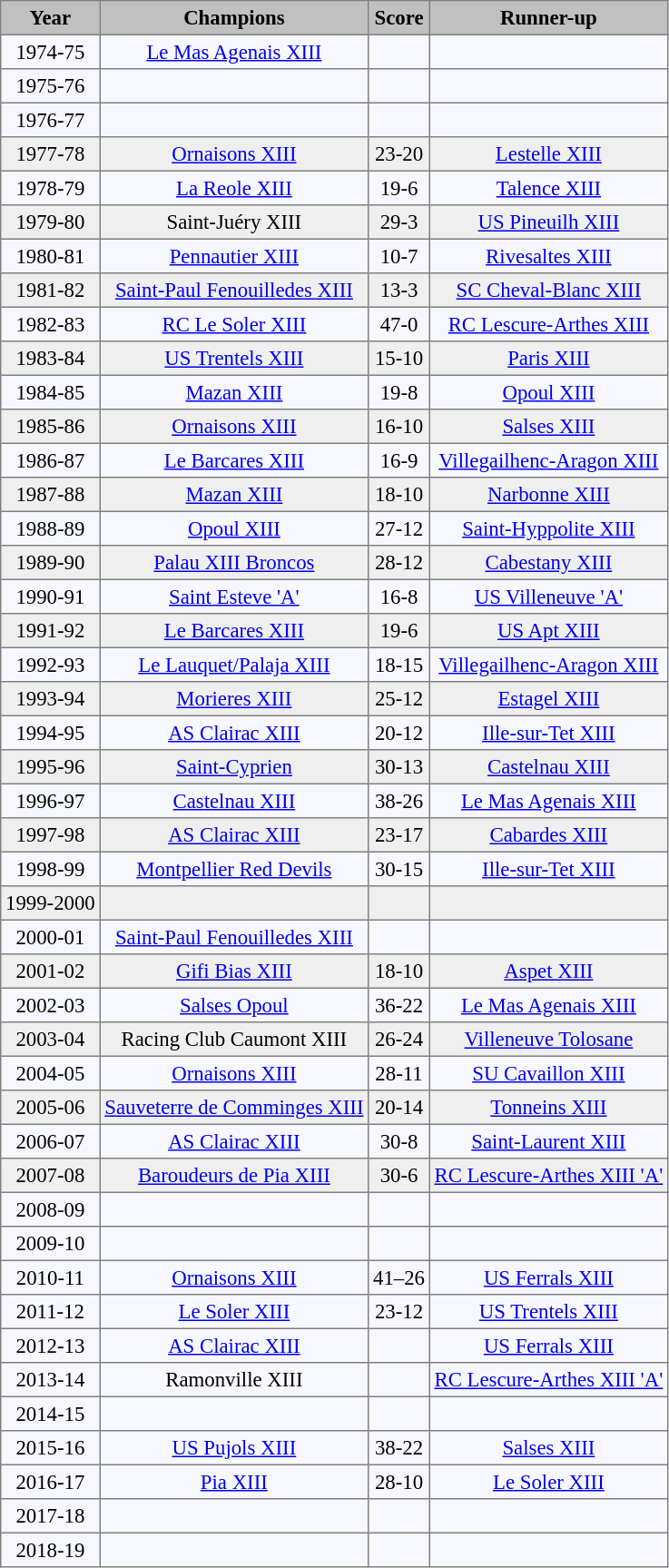<table bgcolor="#f7f8ff" cellpadding="3" cellspacing="0" border="1" style="font-size: 95%; border: gray solid 1px; border-collapse: collapse; text-align: center;">
<tr bgcolor="#CCCCCC" style="background-color: silver;">
<th>Year</th>
<th>Champions</th>
<th>Score</th>
<th>Runner-up</th>
</tr>
<tr>
<td>1974-75</td>
<td><a href='#'>Le Mas Agenais XIII</a></td>
<td></td>
<td></td>
</tr>
<tr>
<td>1975-76</td>
<td></td>
<td></td>
<td></td>
</tr>
<tr>
<td>1976-77</td>
<td></td>
<td></td>
<td></td>
</tr>
<tr bgcolor="#EFEFEF">
<td>1977-78</td>
<td><a href='#'>Ornaisons XIII</a></td>
<td>23-20</td>
<td><a href='#'>Lestelle XIII</a></td>
</tr>
<tr>
<td>1978-79</td>
<td><a href='#'>La Reole XIII</a></td>
<td>19-6</td>
<td><a href='#'>Talence XIII</a></td>
</tr>
<tr bgcolor="#EFEFEF">
<td>1979-80</td>
<td>Saint-Juéry XIII</td>
<td>29-3</td>
<td><a href='#'>US Pineuilh XIII</a></td>
</tr>
<tr>
<td>1980-81</td>
<td><a href='#'>Pennautier XIII</a></td>
<td>10-7</td>
<td><a href='#'>Rivesaltes XIII</a></td>
</tr>
<tr bgcolor="#EFEFEF">
<td>1981-82</td>
<td><a href='#'>Saint-Paul Fenouilledes XIII</a></td>
<td>13-3</td>
<td><a href='#'>SC Cheval-Blanc XIII</a></td>
</tr>
<tr>
<td>1982-83</td>
<td><a href='#'>RC Le Soler XIII</a></td>
<td>47-0</td>
<td><a href='#'>RC Lescure-Arthes XIII</a></td>
</tr>
<tr bgcolor="#EFEFEF">
<td>1983-84</td>
<td><a href='#'>US Trentels XIII</a></td>
<td>15-10</td>
<td><a href='#'>Paris XIII</a></td>
</tr>
<tr>
<td>1984-85</td>
<td><a href='#'>Mazan XIII</a></td>
<td>19-8</td>
<td><a href='#'>Opoul XIII</a></td>
</tr>
<tr bgcolor="#EFEFEF">
<td>1985-86</td>
<td><a href='#'>Ornaisons XIII</a></td>
<td>16-10</td>
<td><a href='#'>Salses XIII</a></td>
</tr>
<tr>
<td>1986-87</td>
<td><a href='#'>Le Barcares XIII</a></td>
<td>16-9</td>
<td><a href='#'>Villegailhenc-Aragon XIII</a></td>
</tr>
<tr bgcolor="#EFEFEF">
<td>1987-88</td>
<td><a href='#'>Mazan XIII</a></td>
<td>18-10</td>
<td><a href='#'>Narbonne XIII</a></td>
</tr>
<tr>
<td>1988-89</td>
<td><a href='#'>Opoul XIII</a></td>
<td>27-12</td>
<td><a href='#'>Saint-Hyppolite XIII</a></td>
</tr>
<tr bgcolor="#EFEFEF">
<td>1989-90</td>
<td><a href='#'>Palau XIII Broncos</a></td>
<td>28-12</td>
<td><a href='#'>Cabestany XIII</a></td>
</tr>
<tr>
<td>1990-91</td>
<td><a href='#'>Saint Esteve 'A'</a></td>
<td>16-8</td>
<td><a href='#'>US Villeneuve 'A'</a></td>
</tr>
<tr bgcolor="#EFEFEF">
<td>1991-92</td>
<td><a href='#'>Le Barcares XIII</a></td>
<td>19-6</td>
<td><a href='#'>US Apt XIII</a></td>
</tr>
<tr>
<td>1992-93</td>
<td><a href='#'>Le Lauquet/Palaja XIII</a></td>
<td>18-15</td>
<td><a href='#'>Villegailhenc-Aragon XIII</a></td>
</tr>
<tr bgcolor="#EFEFEF">
<td>1993-94</td>
<td><a href='#'>Morieres XIII</a></td>
<td>25-12</td>
<td><a href='#'>Estagel XIII</a></td>
</tr>
<tr>
<td>1994-95</td>
<td><a href='#'>AS Clairac XIII</a></td>
<td>20-12</td>
<td><a href='#'>Ille-sur-Tet XIII</a></td>
</tr>
<tr bgcolor="#EFEFEF">
<td>1995-96</td>
<td><a href='#'>Saint-Cyprien</a></td>
<td>30-13</td>
<td><a href='#'>Castelnau XIII</a></td>
</tr>
<tr>
<td>1996-97</td>
<td><a href='#'>Castelnau XIII</a></td>
<td>38-26</td>
<td><a href='#'>Le Mas Agenais XIII</a></td>
</tr>
<tr bgcolor="#EFEFEF">
<td>1997-98</td>
<td><a href='#'>AS Clairac XIII</a></td>
<td>23-17</td>
<td><a href='#'>Cabardes XIII</a></td>
</tr>
<tr>
<td>1998-99</td>
<td><a href='#'>Montpellier Red Devils</a></td>
<td>30-15</td>
<td><a href='#'>Ille-sur-Tet XIII</a></td>
</tr>
<tr bgcolor="#EFEFEF">
<td>1999-2000</td>
<td></td>
<td></td>
<td></td>
</tr>
<tr>
<td>2000-01</td>
<td><a href='#'>Saint-Paul Fenouilledes XIII</a></td>
<td></td>
<td></td>
</tr>
<tr bgcolor="#EFEFEF">
<td>2001-02</td>
<td><a href='#'>Gifi Bias XIII</a></td>
<td>18-10</td>
<td><a href='#'>Aspet XIII</a></td>
</tr>
<tr>
<td>2002-03</td>
<td><a href='#'>Salses Opoul</a></td>
<td>36-22</td>
<td><a href='#'>Le Mas Agenais XIII</a></td>
</tr>
<tr bgcolor="#EFEFEF">
<td>2003-04</td>
<td>Racing Club Caumont XIII</td>
<td>26-24</td>
<td><a href='#'>Villeneuve Tolosane</a></td>
</tr>
<tr>
<td>2004-05</td>
<td><a href='#'>Ornaisons XIII</a></td>
<td>28-11</td>
<td><a href='#'>SU Cavaillon XIII</a></td>
</tr>
<tr bgcolor="#EFEFEF">
<td>2005-06</td>
<td><a href='#'>Sauveterre de Comminges XIII</a></td>
<td>20-14</td>
<td><a href='#'>Tonneins XIII</a></td>
</tr>
<tr>
<td>2006-07</td>
<td><a href='#'>AS Clairac XIII</a></td>
<td>30-8</td>
<td><a href='#'>Saint-Laurent XIII</a></td>
</tr>
<tr bgcolor="#EFEFEF">
<td>2007-08</td>
<td><a href='#'>Baroudeurs de Pia XIII</a></td>
<td>30-6</td>
<td><a href='#'>RC Lescure-Arthes XIII 'A'</a></td>
</tr>
<tr>
<td>2008-09</td>
<td></td>
<td></td>
<td></td>
</tr>
<tr>
<td>2009-10</td>
<td></td>
<td></td>
<td></td>
</tr>
<tr>
<td>2010-11</td>
<td><a href='#'>Ornaisons XIII</a></td>
<td>41–26</td>
<td><a href='#'>US Ferrals XIII</a></td>
</tr>
<tr>
<td>2011-12</td>
<td><a href='#'>Le Soler XIII</a></td>
<td>23-12</td>
<td><a href='#'>US Trentels XIII</a></td>
</tr>
<tr>
<td>2012-13</td>
<td><a href='#'>AS Clairac XIII</a></td>
<td></td>
<td><a href='#'>US Ferrals XIII</a></td>
</tr>
<tr>
<td>2013-14</td>
<td>Ramonville XIII</td>
<td></td>
<td><a href='#'>RC Lescure-Arthes XIII 'A'</a></td>
</tr>
<tr>
<td>2014-15</td>
<td></td>
<td></td>
<td></td>
</tr>
<tr>
<td>2015-16</td>
<td><a href='#'>US Pujols XIII</a></td>
<td>38-22</td>
<td><a href='#'>Salses XIII</a></td>
</tr>
<tr>
<td>2016-17</td>
<td><a href='#'>Pia XIII</a></td>
<td>28-10</td>
<td><a href='#'>Le Soler XIII</a></td>
</tr>
<tr>
<td>2017-18</td>
<td></td>
<td></td>
<td></td>
</tr>
<tr>
<td>2018-19</td>
<td></td>
<td></td>
<td></td>
</tr>
</table>
